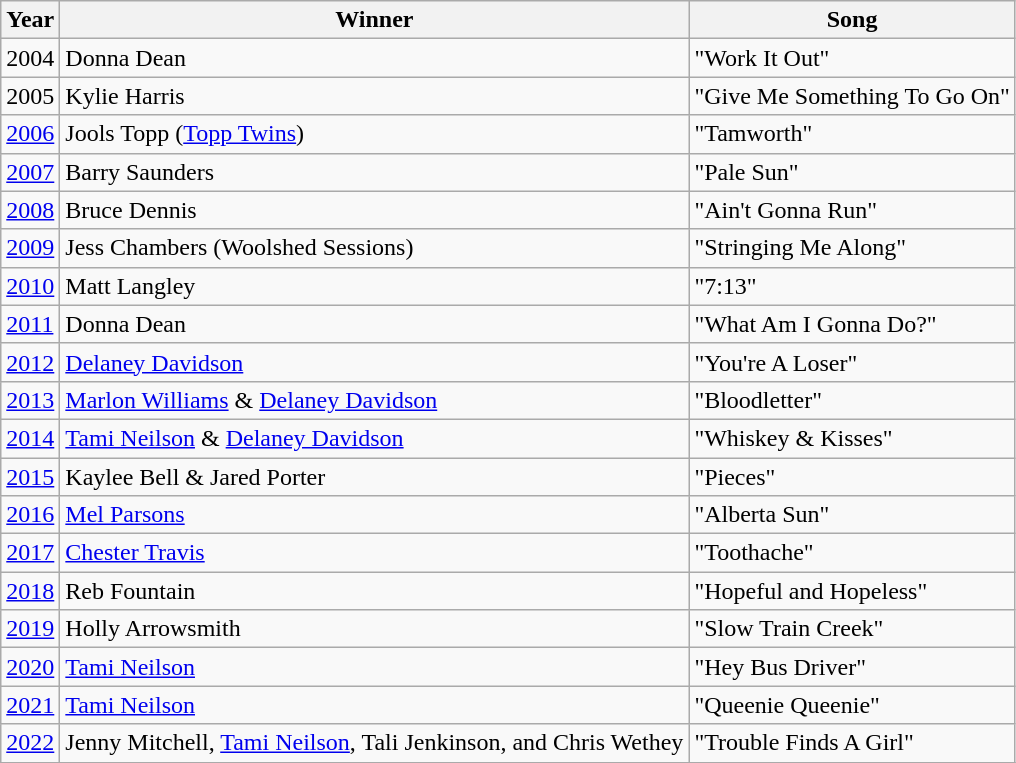<table class="wikitable sortable">
<tr>
<th>Year</th>
<th>Winner</th>
<th>Song</th>
</tr>
<tr>
<td>2004</td>
<td>Donna Dean</td>
<td>"Work It Out"</td>
</tr>
<tr>
<td>2005</td>
<td>Kylie Harris</td>
<td>"Give Me Something To Go On"</td>
</tr>
<tr>
<td><a href='#'>2006</a></td>
<td>Jools Topp (<a href='#'>Topp Twins</a>)</td>
<td>"Tamworth"</td>
</tr>
<tr>
<td><a href='#'>2007</a></td>
<td>Barry Saunders</td>
<td>"Pale Sun"</td>
</tr>
<tr>
<td><a href='#'>2008</a></td>
<td>Bruce Dennis</td>
<td>"Ain't Gonna Run"</td>
</tr>
<tr>
<td><a href='#'>2009</a></td>
<td>Jess Chambers (Woolshed Sessions)</td>
<td>"Stringing Me Along"</td>
</tr>
<tr>
<td><a href='#'>2010</a></td>
<td>Matt Langley</td>
<td>"7:13"</td>
</tr>
<tr>
<td><a href='#'>2011</a></td>
<td>Donna Dean</td>
<td>"What Am I Gonna Do?"</td>
</tr>
<tr>
<td><a href='#'>2012</a></td>
<td><a href='#'>Delaney Davidson</a></td>
<td>"You're A Loser"</td>
</tr>
<tr>
<td><a href='#'>2013</a></td>
<td><a href='#'>Marlon Williams</a> & <a href='#'>Delaney Davidson</a></td>
<td>"Bloodletter"</td>
</tr>
<tr>
<td><a href='#'>2014</a></td>
<td><a href='#'>Tami Neilson</a> & <a href='#'>Delaney Davidson</a></td>
<td>"Whiskey & Kisses"</td>
</tr>
<tr>
<td><a href='#'>2015</a></td>
<td>Kaylee Bell & Jared Porter</td>
<td>"Pieces"</td>
</tr>
<tr>
<td><a href='#'>2016</a></td>
<td><a href='#'>Mel Parsons</a></td>
<td>"Alberta Sun"</td>
</tr>
<tr>
<td><a href='#'>2017</a></td>
<td><a href='#'>Chester Travis</a></td>
<td>"Toothache"</td>
</tr>
<tr>
<td><a href='#'>2018</a></td>
<td>Reb Fountain</td>
<td>"Hopeful and Hopeless"</td>
</tr>
<tr>
<td><a href='#'>2019</a></td>
<td>Holly Arrowsmith</td>
<td>"Slow Train Creek"</td>
</tr>
<tr>
<td><a href='#'>2020</a></td>
<td><a href='#'>Tami Neilson</a></td>
<td>"Hey Bus Driver"</td>
</tr>
<tr>
<td><a href='#'>2021</a></td>
<td><a href='#'>Tami Neilson</a></td>
<td>"Queenie Queenie"</td>
</tr>
<tr>
<td><a href='#'>2022</a></td>
<td>Jenny Mitchell, <a href='#'>Tami Neilson</a>, Tali Jenkinson, and Chris Wethey</td>
<td>"Trouble Finds A Girl"</td>
</tr>
<tr>
</tr>
</table>
